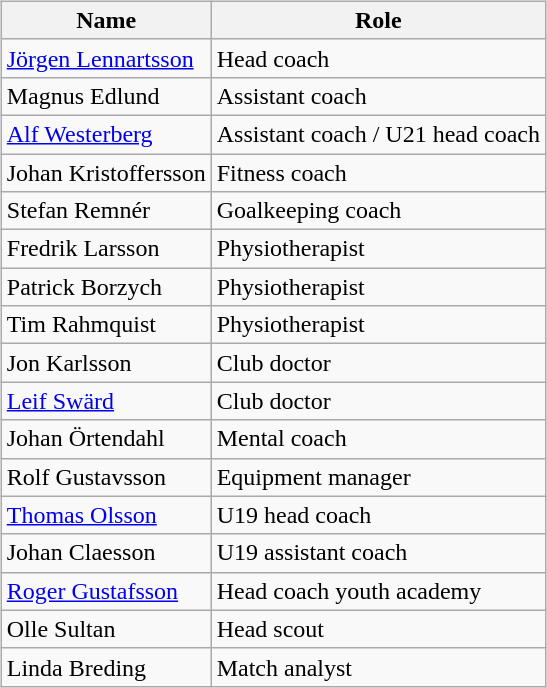<table>
<tr>
<td valign="top"><br><table class="wikitable">
<tr>
<th>Name</th>
<th>Role</th>
</tr>
<tr>
<td> <a href='#'>Jörgen Lennartsson</a></td>
<td>Head coach</td>
</tr>
<tr>
<td> Magnus Edlund</td>
<td>Assistant coach</td>
</tr>
<tr>
<td> <a href='#'>Alf Westerberg</a></td>
<td>Assistant coach / U21 head coach</td>
</tr>
<tr>
<td> Johan Kristoffersson</td>
<td>Fitness coach</td>
</tr>
<tr>
<td> Stefan Remnér</td>
<td>Goalkeeping coach</td>
</tr>
<tr>
<td> Fredrik Larsson</td>
<td>Physiotherapist</td>
</tr>
<tr>
<td> Patrick Borzych</td>
<td>Physiotherapist</td>
</tr>
<tr>
<td> Tim Rahmquist</td>
<td>Physiotherapist</td>
</tr>
<tr>
<td> Jon Karlsson</td>
<td>Club doctor</td>
</tr>
<tr>
<td> <a href='#'>Leif Swärd</a></td>
<td>Club doctor</td>
</tr>
<tr>
<td> Johan Örtendahl</td>
<td>Mental coach</td>
</tr>
<tr>
<td> Rolf Gustavsson</td>
<td>Equipment manager</td>
</tr>
<tr>
<td> <a href='#'>Thomas Olsson</a></td>
<td>U19 head coach</td>
</tr>
<tr>
<td> Johan Claesson</td>
<td>U19 assistant coach</td>
</tr>
<tr>
<td> <a href='#'>Roger Gustafsson</a></td>
<td>Head coach youth academy</td>
</tr>
<tr>
<td> Olle Sultan</td>
<td>Head scout</td>
</tr>
<tr>
<td> Linda Breding</td>
<td>Match analyst</td>
</tr>
</table>
</td>
</tr>
</table>
